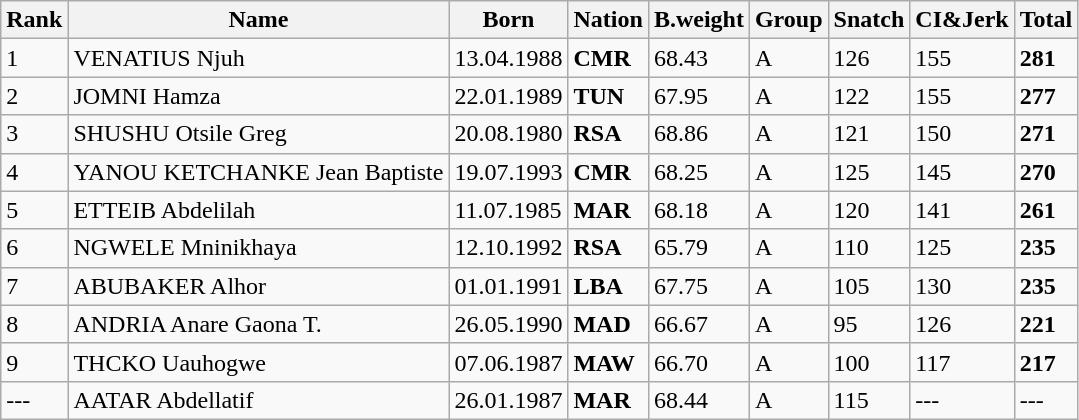<table class="wikitable">
<tr>
<th>Rank</th>
<th>Name</th>
<th>Born</th>
<th>Nation</th>
<th>B.weight</th>
<th>Group</th>
<th>Snatch</th>
<th>CI&Jerk</th>
<th>Total</th>
</tr>
<tr>
<td>1</td>
<td>VENATIUS Njuh</td>
<td>13.04.1988</td>
<td><strong>CMR</strong></td>
<td>68.43</td>
<td>A</td>
<td>126</td>
<td>155</td>
<td><strong>281</strong></td>
</tr>
<tr>
<td>2</td>
<td>JOMNI Hamza</td>
<td>22.01.1989</td>
<td><strong>TUN</strong></td>
<td>67.95</td>
<td>A</td>
<td>122</td>
<td>155</td>
<td><strong>277</strong></td>
</tr>
<tr>
<td>3</td>
<td>SHUSHU Otsile Greg</td>
<td>20.08.1980</td>
<td><strong>RSA</strong></td>
<td>68.86</td>
<td>A</td>
<td>121</td>
<td>150</td>
<td><strong>271</strong></td>
</tr>
<tr>
<td>4</td>
<td>YANOU KETCHANKE Jean Baptiste</td>
<td>19.07.1993</td>
<td><strong>CMR</strong></td>
<td>68.25</td>
<td>A</td>
<td>125</td>
<td>145</td>
<td><strong>270</strong></td>
</tr>
<tr>
<td>5</td>
<td>ETTEIB Abdelilah</td>
<td>11.07.1985</td>
<td><strong>MAR</strong></td>
<td>68.18</td>
<td>A</td>
<td>120</td>
<td>141</td>
<td><strong>261</strong></td>
</tr>
<tr>
<td>6</td>
<td>NGWELE Mninikhaya</td>
<td>12.10.1992</td>
<td><strong>RSA</strong></td>
<td>65.79</td>
<td>A</td>
<td>110</td>
<td>125</td>
<td><strong>235</strong></td>
</tr>
<tr>
<td>7</td>
<td>ABUBAKER Alhor</td>
<td>01.01.1991</td>
<td><strong>LBA</strong></td>
<td>67.75</td>
<td>A</td>
<td>105</td>
<td>130</td>
<td><strong>235</strong></td>
</tr>
<tr>
<td>8</td>
<td>ANDRIA Anare Gaona T.</td>
<td>26.05.1990</td>
<td><strong>MAD</strong></td>
<td>66.67</td>
<td>A</td>
<td>95</td>
<td>126</td>
<td><strong>221</strong></td>
</tr>
<tr>
<td>9</td>
<td>THCKO Uauhogwe</td>
<td>07.06.1987</td>
<td><strong>MAW</strong></td>
<td>66.70</td>
<td>A</td>
<td>100</td>
<td>117</td>
<td><strong>217</strong></td>
</tr>
<tr>
<td>---</td>
<td>AATAR Abdellatif</td>
<td>26.01.1987</td>
<td><strong>MAR</strong></td>
<td>68.44</td>
<td>A</td>
<td>115</td>
<td>---</td>
<td>---</td>
</tr>
</table>
